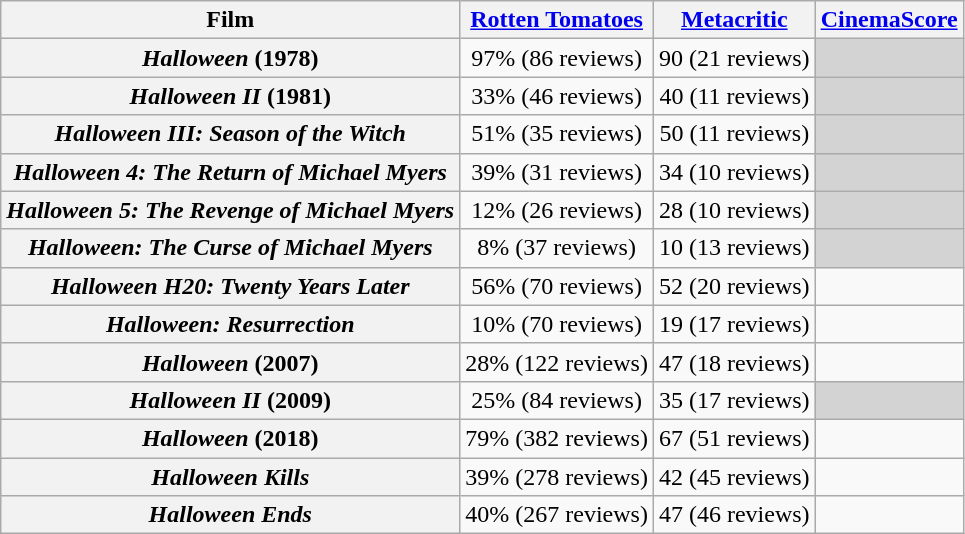<table class="wikitable sortable plainrowheaders" style="text-align:center;">
<tr>
<th>Film</th>
<th><a href='#'>Rotten Tomatoes</a></th>
<th><a href='#'>Metacritic</a></th>
<th align="center"><a href='#'>CinemaScore</a></th>
</tr>
<tr>
<th scope="row"><em>Halloween</em> (1978)</th>
<td>97% (86 reviews)</td>
<td>90 (21 reviews)</td>
<td style="background:lightgrey;"></td>
</tr>
<tr>
<th scope="row"><em>Halloween II</em> (1981)</th>
<td>33% (46 reviews)</td>
<td>40 (11 reviews)</td>
<td style="background:lightgrey;"></td>
</tr>
<tr>
<th scope="row"><em>Halloween III: Season of the Witch</em></th>
<td>51% (35 reviews)</td>
<td>50 (11 reviews)</td>
<td style="background:lightgrey;"></td>
</tr>
<tr>
<th scope="row"><em>Halloween 4: The Return of Michael Myers</em></th>
<td>39% (31 reviews)</td>
<td>34 (10 reviews)</td>
<td style="background:lightgrey;"></td>
</tr>
<tr>
<th scope="row"><em>Halloween 5: The Revenge of Michael Myers</em></th>
<td>12% (26 reviews)</td>
<td>28 (10 reviews)</td>
<td style="background:lightgrey;"></td>
</tr>
<tr>
<th scope="row"><em>Halloween: The Curse of Michael Myers</em></th>
<td>8% (37 reviews)</td>
<td>10 (13 reviews)</td>
<td style="background:lightgrey;"></td>
</tr>
<tr>
<th scope="row"><em>Halloween H20: Twenty Years Later</em></th>
<td>56% (70 reviews)</td>
<td>52 (20 reviews)</td>
<td></td>
</tr>
<tr>
<th scope="row"><em>Halloween: Resurrection</em></th>
<td>10% (70 reviews)</td>
<td>19 (17 reviews)</td>
<td></td>
</tr>
<tr>
<th scope="row"><em>Halloween</em> (2007)</th>
<td>28% (122 reviews)</td>
<td>47 (18 reviews)</td>
<td></td>
</tr>
<tr>
<th scope="row"><em>Halloween II</em> (2009)</th>
<td>25% (84 reviews)</td>
<td>35 (17 reviews)</td>
<td style="background:lightgrey;"></td>
</tr>
<tr>
<th scope="row"><em>Halloween</em> (2018)</th>
<td>79% (382 reviews)</td>
<td>67 (51 reviews)</td>
<td></td>
</tr>
<tr>
<th scope="row"><em>Halloween Kills</em></th>
<td>39% (278 reviews)</td>
<td>42 (45 reviews)</td>
<td></td>
</tr>
<tr>
<th scope="row"><em>Halloween Ends</em></th>
<td>40% (267 reviews)</td>
<td>47 (46 reviews)</td>
<td></td>
</tr>
</table>
